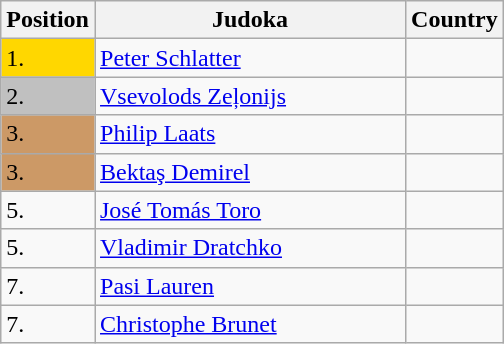<table class=wikitable>
<tr>
<th width=10>Position</th>
<th width=200>Judoka</th>
<th width=10>Country</th>
</tr>
<tr>
<td bgcolor=gold>1.</td>
<td><a href='#'>Peter Schlatter</a></td>
<td></td>
</tr>
<tr>
<td bgcolor="silver">2.</td>
<td><a href='#'>Vsevolods Zeļonijs</a></td>
<td></td>
</tr>
<tr>
<td bgcolor=CC9966>3.</td>
<td><a href='#'>Philip Laats</a></td>
<td></td>
</tr>
<tr>
<td bgcolor="CC9966">3.</td>
<td><a href='#'>Bektaş Demirel</a></td>
<td></td>
</tr>
<tr>
<td>5.</td>
<td><a href='#'>José Tomás Toro</a></td>
<td></td>
</tr>
<tr>
<td>5.</td>
<td><a href='#'>Vladimir Dratchko</a></td>
<td></td>
</tr>
<tr>
<td>7.</td>
<td><a href='#'>Pasi Lauren</a></td>
<td></td>
</tr>
<tr>
<td>7.</td>
<td><a href='#'>Christophe Brunet</a></td>
<td></td>
</tr>
</table>
